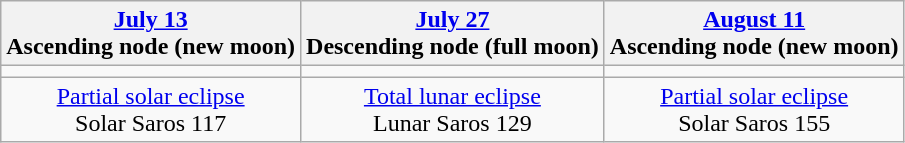<table class="wikitable">
<tr>
<th><a href='#'>July 13</a><br>Ascending node (new moon)<br></th>
<th><a href='#'>July 27</a><br>Descending node (full moon)<br></th>
<th><a href='#'>August 11</a><br>Ascending node (new moon)<br></th>
</tr>
<tr>
<td></td>
<td></td>
<td></td>
</tr>
<tr align=center>
<td><a href='#'>Partial solar eclipse</a><br>Solar Saros 117</td>
<td><a href='#'>Total lunar eclipse</a><br>Lunar Saros 129</td>
<td><a href='#'>Partial solar eclipse</a><br>Solar Saros 155</td>
</tr>
</table>
